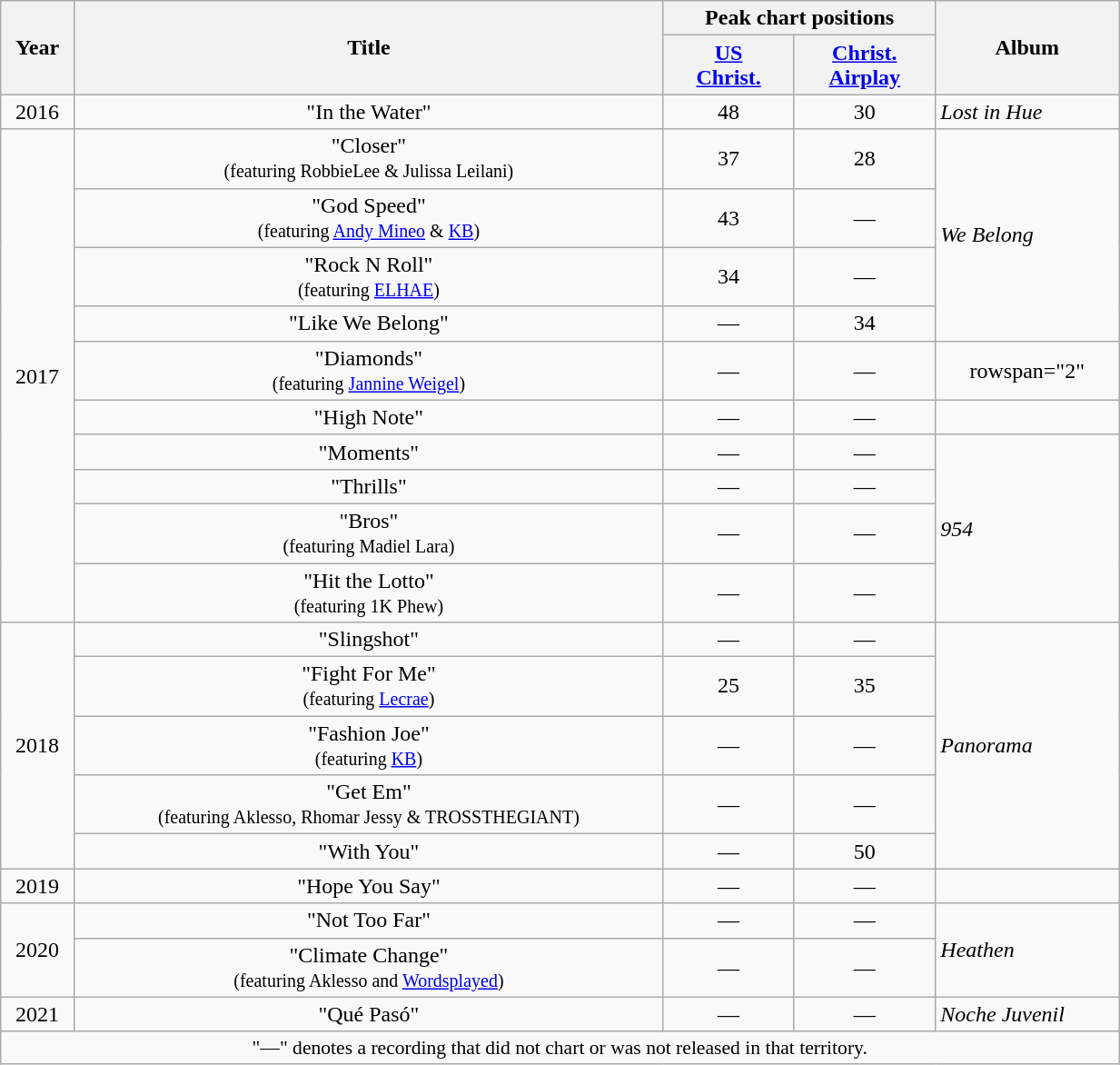<table class="wikitable" style="width:65%; text-align:center;">
<tr>
<th rowspan="2">Year</th>
<th rowspan="2">Title</th>
<th colspan="2">Peak chart positions</th>
<th rowspan="2">Album</th>
</tr>
<tr>
<th scope="row"><a href='#'>US<br>Christ.</a><br></th>
<th scope="row"><a href='#'>Christ.<br>Airplay</a><br></th>
</tr>
<tr>
<td>2016</td>
<td>"In the Water"</td>
<td>48</td>
<td>30</td>
<td style="text-align:left"><em>Lost in Hue</em></td>
</tr>
<tr>
<td rowspan="10">2017</td>
<td>"Closer" <br><small> (featuring RobbieLee & Julissa Leilani)</small></td>
<td>37</td>
<td>28</td>
<td rowspan="4" style="text-align:left"><em>We Belong</em></td>
</tr>
<tr>
<td>"God Speed" <br><small> (featuring <a href='#'>Andy Mineo</a> & <a href='#'>KB</a>)</small></td>
<td>43</td>
<td>—</td>
</tr>
<tr>
<td>"Rock N Roll" <br><small> (featuring <a href='#'>ELHAE</a>)</small></td>
<td>34</td>
<td>—</td>
</tr>
<tr>
<td>"Like We Belong"</td>
<td>—</td>
<td>34</td>
</tr>
<tr>
<td>"Diamonds" <br><small> (featuring <a href='#'>Jannine Weigel</a>)</small></td>
<td>—</td>
<td>—</td>
<td>rowspan="2" </td>
</tr>
<tr>
<td>"High Note"</td>
<td>—</td>
<td>—</td>
</tr>
<tr>
<td>"Moments"</td>
<td>—</td>
<td>—</td>
<td rowspan="4" style="text-align:left"><em>954</em></td>
</tr>
<tr>
<td>"Thrills"</td>
<td>—</td>
<td>—</td>
</tr>
<tr>
<td>"Bros" <br><small> (featuring Madiel Lara)</small></td>
<td>—</td>
<td>—</td>
</tr>
<tr>
<td>"Hit the Lotto" <br><small> (featuring 1K Phew)</small></td>
<td>—</td>
<td>—</td>
</tr>
<tr>
<td rowspan="5">2018</td>
<td>"Slingshot"</td>
<td>—</td>
<td>—</td>
<td style="text-align:left" rowspan="5"><em>Panorama</em></td>
</tr>
<tr>
<td>"Fight For Me" <br><small> (featuring <a href='#'>Lecrae</a>)</small></td>
<td>25</td>
<td>35</td>
</tr>
<tr>
<td>"Fashion Joe" <br><small> (featuring <a href='#'>KB</a>)</small></td>
<td>—</td>
<td>—</td>
</tr>
<tr>
<td>"Get Em" <br><small> (featuring Aklesso, Rhomar Jessy & TROSSTHEGIANT)</small></td>
<td>—</td>
<td>—</td>
</tr>
<tr>
<td>"With You"</td>
<td>—</td>
<td>50</td>
</tr>
<tr>
<td>2019</td>
<td>"Hope You Say"</td>
<td>—</td>
<td>—</td>
<td></td>
</tr>
<tr>
<td rowspan="2">2020</td>
<td>"Not Too Far"</td>
<td>—</td>
<td>—</td>
<td rowspan="2" style="text-align:left"><em>Heathen</em></td>
</tr>
<tr>
<td>"Climate Change"<br><small> (featuring Aklesso and <a href='#'>Wordsplayed</a>)</small></td>
<td>—</td>
<td>—</td>
</tr>
<tr>
<td rowspan="1">2021</td>
<td>"Qué Pasó"</td>
<td>—</td>
<td>—</td>
<td rowspan="1" style="text-align:left"><em>Noche Juvenil</em></td>
</tr>
<tr>
<td colspan="5" style="font-size:90%">"—" denotes a recording that did not chart or was not released in that territory.</td>
</tr>
</table>
